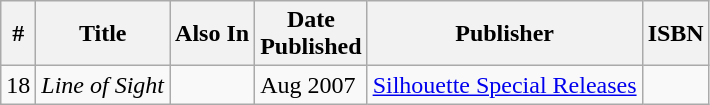<table class="wikitable">
<tr>
<th>#</th>
<th>Title</th>
<th>Also In</th>
<th>Date<br>Published</th>
<th>Publisher</th>
<th>ISBN</th>
</tr>
<tr>
<td>18</td>
<td><em>Line of Sight</em></td>
<td></td>
<td>Aug 2007</td>
<td><a href='#'>Silhouette Special Releases</a></td>
<td></td>
</tr>
</table>
